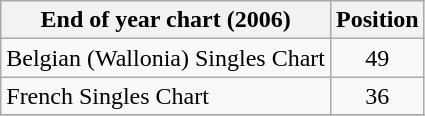<table class="wikitable sortable">
<tr>
<th>End of year chart (2006)</th>
<th>Position</th>
</tr>
<tr>
<td>Belgian (Wallonia) Singles Chart</td>
<td align="center">49</td>
</tr>
<tr>
<td>French Singles Chart</td>
<td align="center">36</td>
</tr>
<tr>
</tr>
</table>
